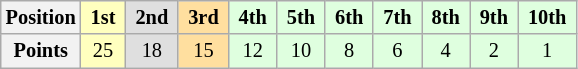<table class="wikitable" style="font-size:85%; text-align:center">
<tr>
<th>Position</th>
<td style="background:#ffffbf;"> <strong>1st</strong> </td>
<td style="background:#dfdfdf;"> <strong>2nd</strong> </td>
<td style="background:#ffdf9f;"> <strong>3rd</strong> </td>
<td style="background:#dfffdf;"> <strong>4th</strong> </td>
<td style="background:#dfffdf;"> <strong>5th</strong> </td>
<td style="background:#dfffdf;"> <strong>6th</strong> </td>
<td style="background:#dfffdf;"> <strong>7th</strong> </td>
<td style="background:#dfffdf;"> <strong>8th</strong> </td>
<td style="background:#dfffdf;"> <strong>9th</strong> </td>
<td style="background:#dfffdf;"> <strong>10th</strong> </td>
</tr>
<tr>
<th>Points</th>
<td style="background:#ffffbf;">25</td>
<td style="background:#dfdfdf;">18</td>
<td style="background:#ffdf9f;">15</td>
<td style="background:#dfffdf;">12</td>
<td style="background:#dfffdf;">10</td>
<td style="background:#dfffdf;">8</td>
<td style="background:#dfffdf;">6</td>
<td style="background:#dfffdf;">4</td>
<td style="background:#dfffdf;">2</td>
<td style="background:#dfffdf;">1</td>
</tr>
</table>
